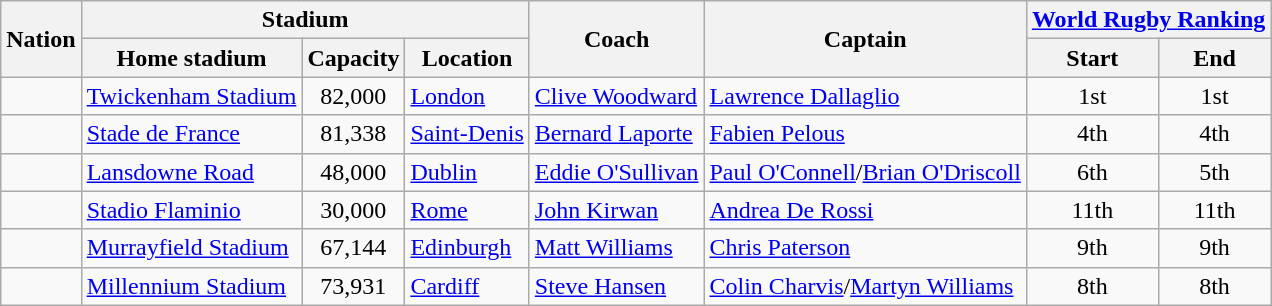<table class="wikitable">
<tr>
<th rowspan="2">Nation</th>
<th colspan="3">Stadium</th>
<th rowspan="2">Coach</th>
<th rowspan="2">Captain</th>
<th colspan="2"><a href='#'>World Rugby Ranking</a></th>
</tr>
<tr>
<th>Home stadium</th>
<th>Capacity</th>
<th>Location</th>
<th>Start</th>
<th>End</th>
</tr>
<tr>
<td></td>
<td><a href='#'>Twickenham Stadium</a></td>
<td align=center>82,000</td>
<td><a href='#'>London</a></td>
<td> <a href='#'>Clive Woodward</a></td>
<td><a href='#'>Lawrence Dallaglio</a></td>
<td align=center>1st</td>
<td align=center>1st</td>
</tr>
<tr>
<td></td>
<td><a href='#'>Stade de France</a></td>
<td align=center>81,338</td>
<td><a href='#'>Saint-Denis</a></td>
<td> <a href='#'>Bernard Laporte</a></td>
<td><a href='#'>Fabien Pelous</a></td>
<td align=center>4th</td>
<td align=center>4th</td>
</tr>
<tr>
<td></td>
<td><a href='#'>Lansdowne Road</a></td>
<td align=center>48,000</td>
<td><a href='#'>Dublin</a></td>
<td> <a href='#'>Eddie O'Sullivan</a></td>
<td><a href='#'>Paul O'Connell</a>/<a href='#'>Brian O'Driscoll</a></td>
<td align=center>6th</td>
<td align=center>5th</td>
</tr>
<tr>
<td></td>
<td><a href='#'>Stadio Flaminio</a></td>
<td align=center>30,000</td>
<td><a href='#'>Rome</a></td>
<td> <a href='#'>John Kirwan</a></td>
<td><a href='#'>Andrea De Rossi</a></td>
<td align=center>11th</td>
<td align=center>11th</td>
</tr>
<tr>
<td></td>
<td><a href='#'>Murrayfield Stadium</a></td>
<td align=center>67,144</td>
<td><a href='#'>Edinburgh</a></td>
<td> <a href='#'>Matt Williams</a></td>
<td><a href='#'>Chris Paterson</a></td>
<td align=center>9th</td>
<td align=center>9th</td>
</tr>
<tr>
<td></td>
<td><a href='#'>Millennium Stadium</a></td>
<td align=center>73,931</td>
<td><a href='#'>Cardiff</a></td>
<td> <a href='#'>Steve Hansen</a></td>
<td><a href='#'>Colin Charvis</a>/<a href='#'>Martyn Williams</a></td>
<td align=center>8th</td>
<td align=center>8th</td>
</tr>
</table>
